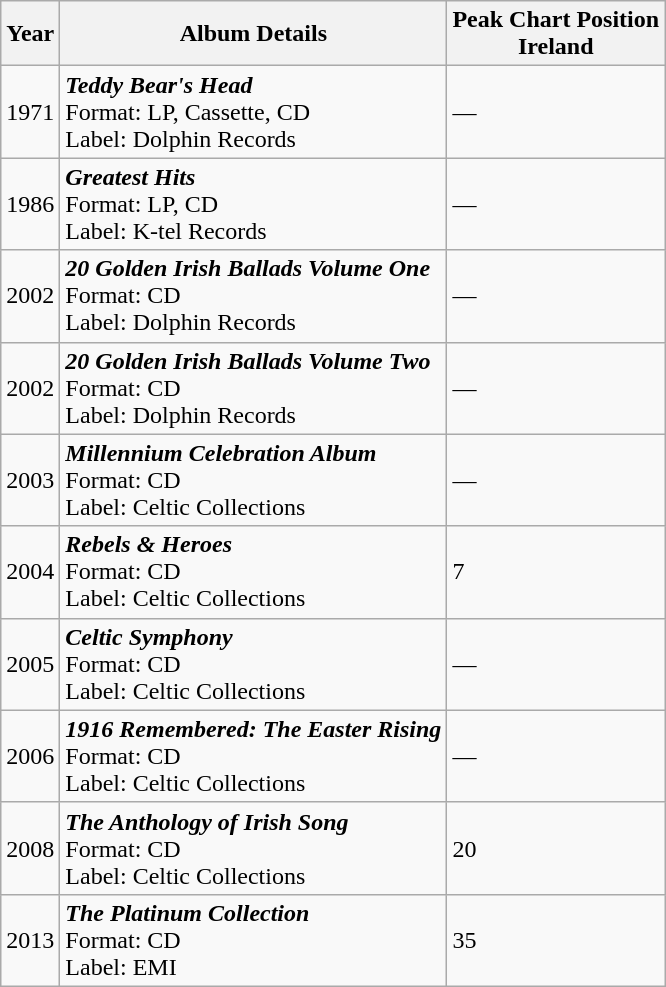<table class="wikitable" border="1">
<tr>
<th>Year</th>
<th>Album Details</th>
<th>Peak Chart Position<br>Ireland</th>
</tr>
<tr>
<td>1971</td>
<td><strong><em>Teddy Bear's Head</em></strong><br>Format: LP, Cassette, CD<br>Label: Dolphin Records</td>
<td>—</td>
</tr>
<tr>
<td>1986</td>
<td><strong><em>Greatest Hits</em></strong><br>Format: LP, CD<br>Label: K-tel Records</td>
<td>—</td>
</tr>
<tr>
<td>2002</td>
<td><strong><em>20 Golden Irish Ballads Volume One</em></strong><br>Format: CD<br>Label: Dolphin Records</td>
<td>—</td>
</tr>
<tr>
<td>2002</td>
<td><strong><em>20 Golden Irish Ballads Volume Two</em></strong><br>Format: CD<br>Label: Dolphin Records</td>
<td>—</td>
</tr>
<tr>
<td>2003</td>
<td><strong><em>Millennium Celebration Album</em></strong><br>Format: CD<br>Label: Celtic Collections</td>
<td>—</td>
</tr>
<tr>
<td>2004</td>
<td><strong><em>Rebels & Heroes</em></strong><br>Format: CD<br>Label: Celtic Collections</td>
<td>7</td>
</tr>
<tr>
<td>2005</td>
<td><strong><em>Celtic Symphony</em></strong><br>Format: CD<br>Label: Celtic Collections</td>
<td>—</td>
</tr>
<tr>
<td>2006</td>
<td><strong><em>1916 Remembered: The Easter Rising</em></strong><br>Format: CD<br>Label: Celtic Collections</td>
<td>—</td>
</tr>
<tr>
<td>2008</td>
<td><strong><em>The Anthology of Irish Song</em></strong><br>Format: CD<br>Label: Celtic Collections</td>
<td>20</td>
</tr>
<tr>
<td>2013</td>
<td><strong><em>The Platinum Collection</em></strong><br>Format: CD<br>Label: EMI</td>
<td>35</td>
</tr>
</table>
